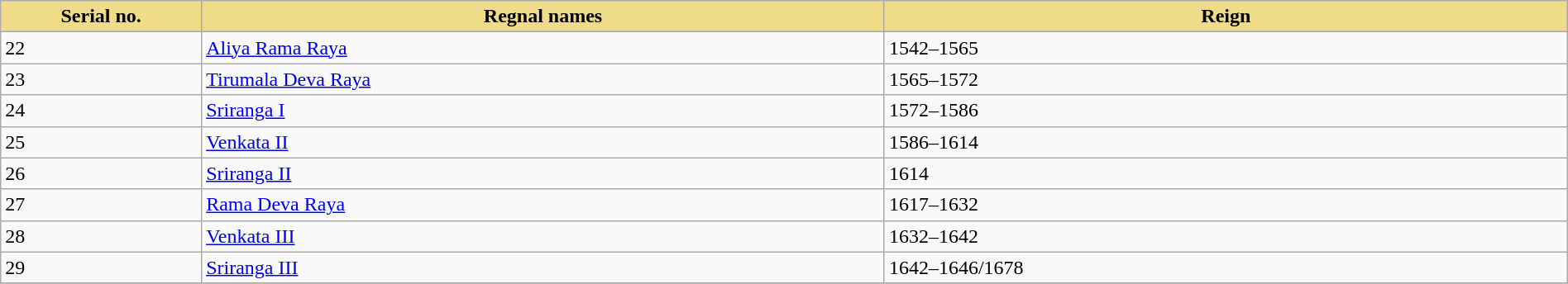<table style="width:100%;" class="wikitable">
<tr>
<th style="background:#f0dc88; width:5%;">Serial no.</th>
<th style="background:#f0dc88; width:17%;">Regnal names</th>
<th style="background:#f0dc88; width:17%;">Reign</th>
</tr>
<tr>
<td>22</td>
<td><a href='#'>Aliya Rama Raya</a></td>
<td>1542–1565</td>
</tr>
<tr>
<td>23</td>
<td><a href='#'>Tirumala Deva Raya</a></td>
<td>1565–1572</td>
</tr>
<tr>
<td>24</td>
<td><a href='#'>Sriranga I</a></td>
<td>1572–1586</td>
</tr>
<tr>
<td>25</td>
<td><a href='#'>Venkata II</a></td>
<td>1586–1614</td>
</tr>
<tr>
<td>26</td>
<td><a href='#'>Sriranga II</a></td>
<td>1614</td>
</tr>
<tr>
<td>27</td>
<td><a href='#'>Rama Deva Raya</a></td>
<td>1617–1632</td>
</tr>
<tr>
<td>28</td>
<td><a href='#'>Venkata III</a></td>
<td>1632–1642</td>
</tr>
<tr>
<td>29</td>
<td><a href='#'>Sriranga III</a></td>
<td>1642–1646/1678</td>
</tr>
<tr>
</tr>
</table>
